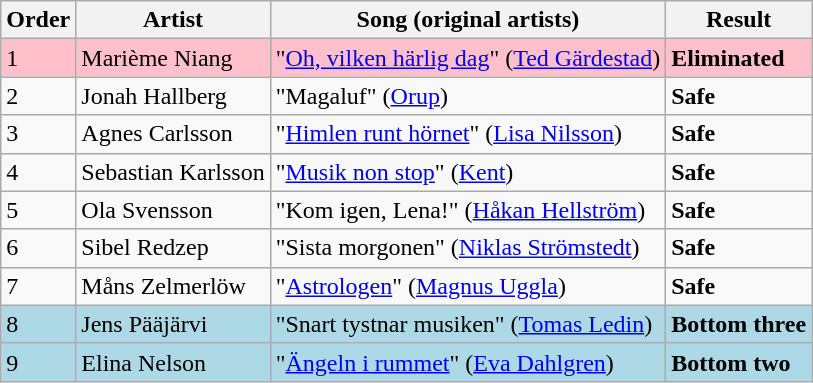<table class=wikitable>
<tr>
<th>Order</th>
<th>Artist</th>
<th>Song (original artists)</th>
<th>Result</th>
</tr>
<tr style="background:pink;">
<td>1</td>
<td>Marième Niang</td>
<td>"<a href='#'>Oh, vilken härlig dag</a>" (<a href='#'>Ted Gärdestad</a>)</td>
<td><strong>Eliminated</strong></td>
</tr>
<tr>
<td>2</td>
<td>Jonah Hallberg</td>
<td>"Magaluf" (<a href='#'>Orup</a>)</td>
<td><strong>Safe</strong></td>
</tr>
<tr>
<td>3</td>
<td>Agnes Carlsson</td>
<td>"<a href='#'>Himlen runt hörnet</a>" (<a href='#'>Lisa Nilsson</a>)</td>
<td><strong>Safe</strong></td>
</tr>
<tr>
<td>4</td>
<td>Sebastian Karlsson</td>
<td>"<a href='#'>Musik non stop</a>" (<a href='#'>Kent</a>)</td>
<td><strong>Safe</strong></td>
</tr>
<tr>
<td>5</td>
<td>Ola Svensson</td>
<td>"Kom igen, Lena!" (<a href='#'>Håkan Hellström</a>)</td>
<td><strong>Safe</strong></td>
</tr>
<tr>
<td>6</td>
<td>Sibel Redzep</td>
<td>"Sista morgonen" (<a href='#'>Niklas Strömstedt</a>)</td>
<td><strong>Safe</strong></td>
</tr>
<tr>
<td>7</td>
<td>Måns Zelmerlöw</td>
<td>"<a href='#'>Astrologen</a>" (<a href='#'>Magnus Uggla</a>)</td>
<td><strong>Safe</strong></td>
</tr>
<tr style="background:lightblue;">
<td>8</td>
<td>Jens Pääjärvi</td>
<td>"Snart tystnar musiken" (<a href='#'>Tomas Ledin</a>)</td>
<td><strong>Bottom three</strong></td>
</tr>
<tr style="background:lightblue;">
<td>9</td>
<td>Elina Nelson</td>
<td>"<a href='#'>Ängeln i rummet</a>" (<a href='#'>Eva Dahlgren</a>)</td>
<td><strong>Bottom two</strong></td>
</tr>
</table>
